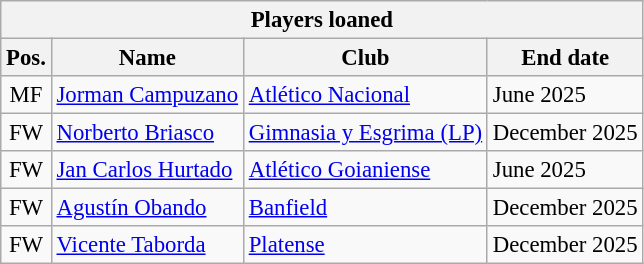<table class="wikitable" style="font-size:95%;">
<tr>
<th colspan="6">Players loaned</th>
</tr>
<tr>
<th>Pos.</th>
<th>Name</th>
<th>Club</th>
<th>End date</th>
</tr>
<tr>
<td align="center">MF</td>
<td> <a href='#'>Jorman Campuzano</a></td>
<td> <a href='#'>Atlético Nacional</a></td>
<td>June 2025</td>
</tr>
<tr>
<td align="center">FW</td>
<td> <a href='#'>Norberto Briasco</a></td>
<td> <a href='#'>Gimnasia y Esgrima (LP)</a></td>
<td>December 2025</td>
</tr>
<tr>
<td align="center">FW</td>
<td> <a href='#'>Jan Carlos Hurtado</a></td>
<td> <a href='#'>Atlético Goianiense</a></td>
<td>June 2025</td>
</tr>
<tr>
<td align="center">FW</td>
<td> <a href='#'>Agustín Obando</a></td>
<td> <a href='#'>Banfield</a></td>
<td>December 2025</td>
</tr>
<tr>
<td align="center">FW</td>
<td> <a href='#'>Vicente Taborda</a></td>
<td> <a href='#'>Platense</a></td>
<td>December 2025</td>
</tr>
</table>
